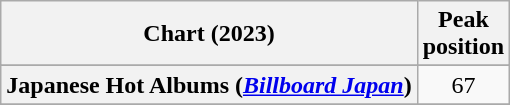<table class="wikitable sortable plainrowheaders" style="text-align:center">
<tr>
<th scope="col">Chart (2023)</th>
<th scope="col">Peak<br>position</th>
</tr>
<tr>
</tr>
<tr>
<th scope="row">Japanese Hot Albums (<em><a href='#'>Billboard Japan</a></em>)</th>
<td>67</td>
</tr>
<tr>
</tr>
</table>
